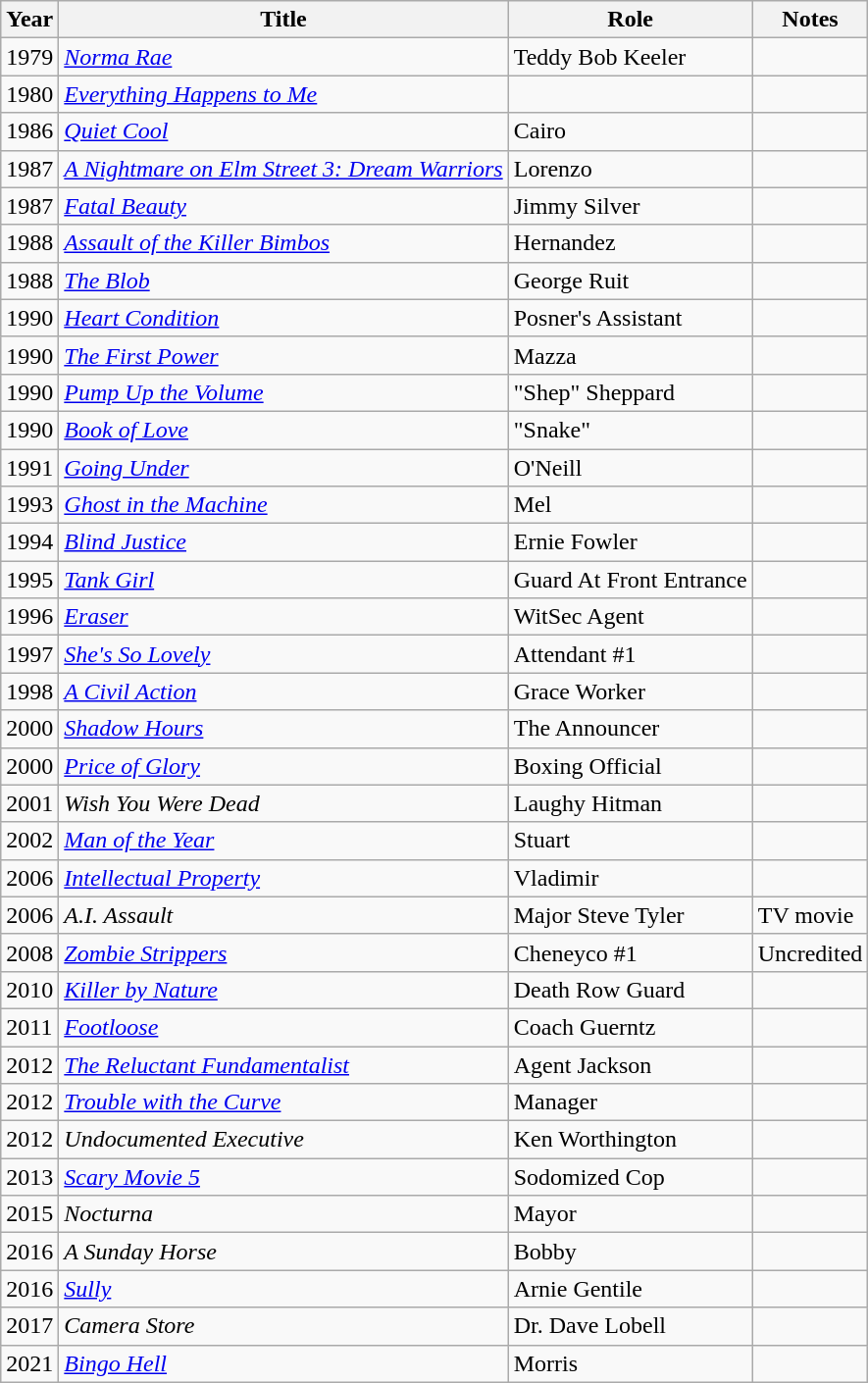<table class="wikitable">
<tr>
<th>Year</th>
<th>Title</th>
<th>Role</th>
<th>Notes</th>
</tr>
<tr>
<td>1979</td>
<td><em><a href='#'>Norma Rae</a></em></td>
<td>Teddy Bob Keeler</td>
<td></td>
</tr>
<tr>
<td>1980</td>
<td><em><a href='#'>Everything Happens to Me</a></em></td>
<td></td>
<td></td>
</tr>
<tr>
<td>1986</td>
<td><em><a href='#'>Quiet Cool</a></em></td>
<td>Cairo</td>
<td></td>
</tr>
<tr>
<td>1987</td>
<td><em><a href='#'>A Nightmare on Elm Street 3: Dream Warriors</a></em></td>
<td>Lorenzo</td>
<td></td>
</tr>
<tr>
<td>1987</td>
<td><em><a href='#'>Fatal Beauty</a></em></td>
<td>Jimmy Silver</td>
<td></td>
</tr>
<tr>
<td>1988</td>
<td><em><a href='#'>Assault of the Killer Bimbos</a></em></td>
<td>Hernandez</td>
<td></td>
</tr>
<tr>
<td>1988</td>
<td><em><a href='#'>The Blob</a></em></td>
<td>George Ruit</td>
<td></td>
</tr>
<tr>
<td>1990</td>
<td><em><a href='#'>Heart Condition</a></em></td>
<td>Posner's Assistant</td>
<td></td>
</tr>
<tr>
<td>1990</td>
<td><em><a href='#'>The First Power</a></em></td>
<td>Mazza</td>
<td></td>
</tr>
<tr>
<td>1990</td>
<td><em><a href='#'>Pump Up the Volume</a></em></td>
<td>"Shep" Sheppard</td>
<td></td>
</tr>
<tr>
<td>1990</td>
<td><em><a href='#'>Book of Love</a></em></td>
<td>"Snake"</td>
<td></td>
</tr>
<tr>
<td>1991</td>
<td><em><a href='#'>Going Under</a></em></td>
<td>O'Neill</td>
<td></td>
</tr>
<tr>
<td>1993</td>
<td><em><a href='#'>Ghost in the Machine</a></em></td>
<td>Mel</td>
<td></td>
</tr>
<tr>
<td>1994</td>
<td><em><a href='#'>Blind Justice</a></em></td>
<td>Ernie Fowler</td>
<td></td>
</tr>
<tr>
<td>1995</td>
<td><em><a href='#'>Tank Girl</a></em></td>
<td>Guard At Front Entrance</td>
<td></td>
</tr>
<tr>
<td>1996</td>
<td><em><a href='#'>Eraser</a></em></td>
<td>WitSec Agent</td>
<td></td>
</tr>
<tr>
<td>1997</td>
<td><em><a href='#'>She's So Lovely</a></em></td>
<td>Attendant #1</td>
<td></td>
</tr>
<tr>
<td>1998</td>
<td><em><a href='#'>A Civil Action</a></em></td>
<td>Grace Worker</td>
<td></td>
</tr>
<tr>
<td>2000</td>
<td><em><a href='#'>Shadow Hours</a></em></td>
<td>The Announcer</td>
<td></td>
</tr>
<tr>
<td>2000</td>
<td><em><a href='#'>Price of Glory</a></em></td>
<td>Boxing Official</td>
<td></td>
</tr>
<tr>
<td>2001</td>
<td><em>Wish You Were Dead</em></td>
<td>Laughy Hitman</td>
<td></td>
</tr>
<tr>
<td>2002</td>
<td><em><a href='#'>Man of the Year</a></em></td>
<td>Stuart</td>
<td></td>
</tr>
<tr>
<td>2006</td>
<td><em><a href='#'>Intellectual Property</a></em></td>
<td>Vladimir</td>
<td></td>
</tr>
<tr>
<td>2006</td>
<td><em>A.I. Assault</em></td>
<td>Major Steve Tyler</td>
<td>TV movie</td>
</tr>
<tr>
<td>2008</td>
<td><em><a href='#'>Zombie Strippers</a></em></td>
<td>Cheneyco #1</td>
<td>Uncredited</td>
</tr>
<tr>
<td>2010</td>
<td><em><a href='#'>Killer by Nature</a></em></td>
<td>Death Row Guard</td>
<td></td>
</tr>
<tr>
<td>2011</td>
<td><em><a href='#'>Footloose</a></em></td>
<td>Coach Guerntz</td>
<td></td>
</tr>
<tr>
<td>2012</td>
<td><em><a href='#'>The Reluctant Fundamentalist</a></em></td>
<td>Agent Jackson</td>
<td></td>
</tr>
<tr>
<td>2012</td>
<td><em><a href='#'>Trouble with the Curve</a></em></td>
<td>Manager</td>
<td></td>
</tr>
<tr>
<td>2012</td>
<td><em>Undocumented Executive</em></td>
<td>Ken Worthington</td>
<td></td>
</tr>
<tr>
<td>2013</td>
<td><em><a href='#'>Scary Movie 5</a></em></td>
<td>Sodomized Cop</td>
<td></td>
</tr>
<tr>
<td>2015</td>
<td><em>Nocturna</em></td>
<td>Mayor</td>
<td></td>
</tr>
<tr>
<td>2016</td>
<td><em>A Sunday Horse</em></td>
<td>Bobby</td>
<td></td>
</tr>
<tr>
<td>2016</td>
<td><em><a href='#'>Sully</a></em></td>
<td>Arnie Gentile</td>
<td></td>
</tr>
<tr>
<td>2017</td>
<td><em>Camera Store</em></td>
<td>Dr. Dave Lobell</td>
<td></td>
</tr>
<tr>
<td>2021</td>
<td><em><a href='#'>Bingo Hell</a></em></td>
<td>Morris</td>
<td></td>
</tr>
</table>
